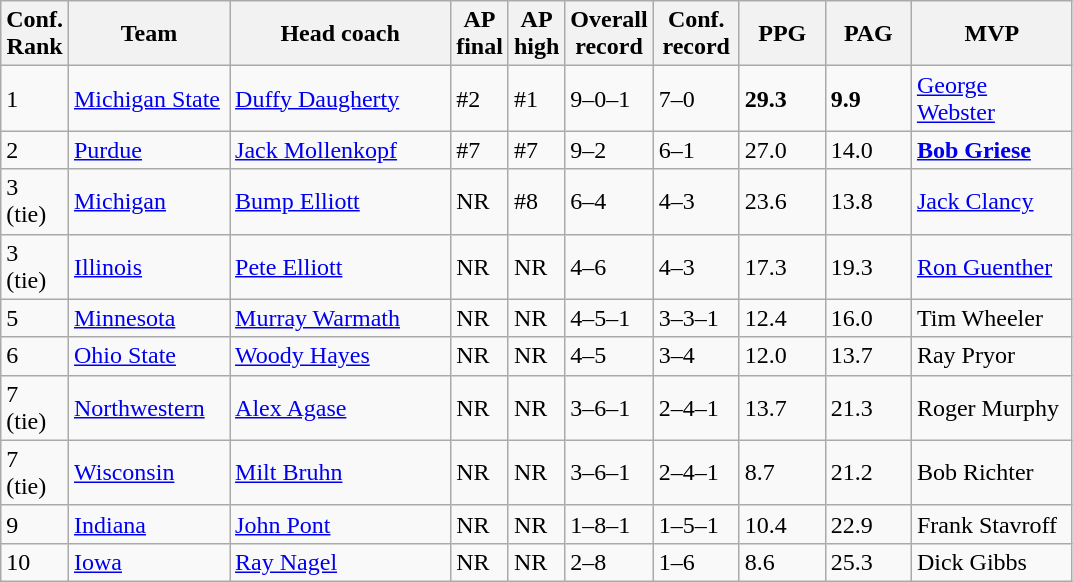<table class="sortable wikitable">
<tr>
<th width="25">Conf. Rank</th>
<th width="100">Team</th>
<th width="140">Head coach</th>
<th width="25">AP final</th>
<th width="25">AP high</th>
<th width="50">Overall record</th>
<th width="50">Conf. record</th>
<th width="50">PPG</th>
<th width="50">PAG</th>
<th width="100">MVP</th>
</tr>
<tr align="left" bgcolor="">
<td>1</td>
<td><a href='#'>Michigan State</a></td>
<td><a href='#'>Duffy Daugherty</a></td>
<td>#2</td>
<td>#1</td>
<td>9–0–1</td>
<td>7–0</td>
<td><strong>29.3</strong></td>
<td><strong>9.9</strong></td>
<td><a href='#'>George Webster</a></td>
</tr>
<tr align="left" bgcolor="">
<td>2</td>
<td><a href='#'>Purdue</a></td>
<td><a href='#'>Jack Mollenkopf</a></td>
<td>#7</td>
<td>#7</td>
<td>9–2</td>
<td>6–1</td>
<td>27.0</td>
<td>14.0</td>
<td><strong><a href='#'>Bob Griese</a></strong></td>
</tr>
<tr align="left" bgcolor="">
<td>3 (tie)</td>
<td><a href='#'>Michigan</a></td>
<td><a href='#'>Bump Elliott</a></td>
<td>NR</td>
<td>#8</td>
<td>6–4</td>
<td>4–3</td>
<td>23.6</td>
<td>13.8</td>
<td><a href='#'>Jack Clancy</a></td>
</tr>
<tr align="left" bgcolor="">
<td>3 (tie)</td>
<td><a href='#'>Illinois</a></td>
<td><a href='#'>Pete Elliott</a></td>
<td>NR</td>
<td>NR</td>
<td>4–6</td>
<td>4–3</td>
<td>17.3</td>
<td>19.3</td>
<td><a href='#'>Ron Guenther</a></td>
</tr>
<tr align="left" bgcolor="">
<td>5</td>
<td><a href='#'>Minnesota</a></td>
<td><a href='#'>Murray Warmath</a></td>
<td>NR</td>
<td>NR</td>
<td>4–5–1</td>
<td>3–3–1</td>
<td>12.4</td>
<td>16.0</td>
<td>Tim Wheeler</td>
</tr>
<tr align="left" bgcolor="">
<td>6</td>
<td><a href='#'>Ohio State</a></td>
<td><a href='#'>Woody Hayes</a></td>
<td>NR</td>
<td>NR</td>
<td>4–5</td>
<td>3–4</td>
<td>12.0</td>
<td>13.7</td>
<td>Ray Pryor</td>
</tr>
<tr align="left" bgcolor="">
<td>7 (tie)</td>
<td><a href='#'>Northwestern</a></td>
<td><a href='#'>Alex Agase</a></td>
<td>NR</td>
<td>NR</td>
<td>3–6–1</td>
<td>2–4–1</td>
<td>13.7</td>
<td>21.3</td>
<td>Roger Murphy</td>
</tr>
<tr align="left" bgcolor="">
<td>7 (tie)</td>
<td><a href='#'>Wisconsin</a></td>
<td><a href='#'>Milt Bruhn</a></td>
<td>NR</td>
<td>NR</td>
<td>3–6–1</td>
<td>2–4–1</td>
<td>8.7</td>
<td>21.2</td>
<td>Bob Richter</td>
</tr>
<tr align="left" bgcolor="">
<td>9</td>
<td><a href='#'>Indiana</a></td>
<td><a href='#'>John Pont</a></td>
<td>NR</td>
<td>NR</td>
<td>1–8–1</td>
<td>1–5–1</td>
<td>10.4</td>
<td>22.9</td>
<td>Frank Stavroff</td>
</tr>
<tr align="left" bgcolor="">
<td>10</td>
<td><a href='#'>Iowa</a></td>
<td><a href='#'>Ray Nagel</a></td>
<td>NR</td>
<td>NR</td>
<td>2–8</td>
<td>1–6</td>
<td>8.6</td>
<td>25.3</td>
<td>Dick Gibbs</td>
</tr>
</table>
